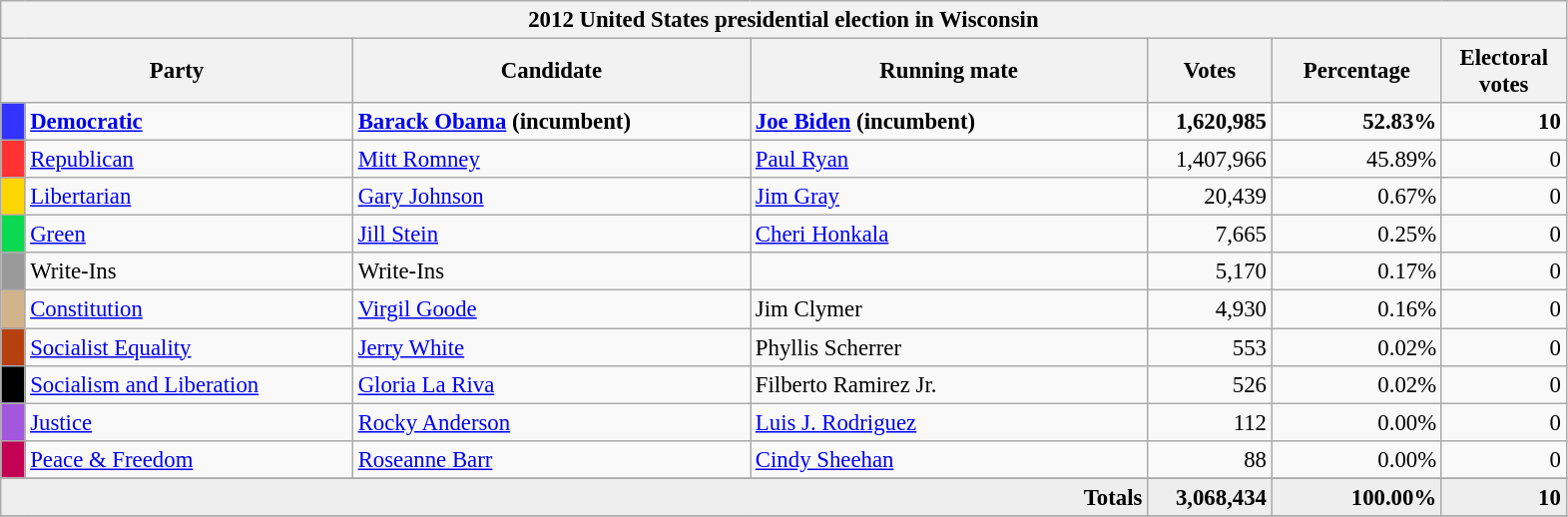<table class="wikitable" style="font-size: 95%;">
<tr>
<th colspan="7">2012 United States presidential election in Wisconsin</th>
</tr>
<tr>
<th colspan="2" style="width: 15em">Party</th>
<th style="width: 17em">Candidate</th>
<th style="width: 17em">Running mate</th>
<th style="width: 5em">Votes</th>
<th style="width: 7em">Percentage</th>
<th style="width: 5em">Electoral votes</th>
</tr>
<tr>
<th style="background-color:#3333FF; width: 3px"></th>
<td style="width: 130px"><strong><a href='#'>Democratic</a></strong></td>
<td><strong><a href='#'>Barack Obama</a></strong> <strong>(incumbent)</strong></td>
<td><strong><a href='#'>Joe Biden</a></strong> <strong>(incumbent)</strong></td>
<td align="right"><strong>1,620,985</strong></td>
<td align="right"><strong>52.83%</strong></td>
<td align="right"><strong>10</strong></td>
</tr>
<tr>
<th style="background-color:#FF3333; width: 3px"></th>
<td style="width: 130px"><a href='#'>Republican</a></td>
<td><a href='#'>Mitt Romney</a></td>
<td><a href='#'>Paul Ryan</a></td>
<td align="right">1,407,966</td>
<td align="right">45.89%</td>
<td align="right">0</td>
</tr>
<tr>
<th style="background-color:#FFD700; width: 3px"></th>
<td style="width: 130px"><a href='#'>Libertarian</a></td>
<td><a href='#'>Gary Johnson</a></td>
<td><a href='#'>Jim Gray</a></td>
<td align="right">20,439</td>
<td align="right">0.67%</td>
<td align="right">0</td>
</tr>
<tr>
<th style="background-color:#0BDA51; width: 3px"></th>
<td style="width: 130px"><a href='#'>Green</a></td>
<td><a href='#'>Jill Stein</a></td>
<td><a href='#'>Cheri Honkala</a></td>
<td align="right">7,665</td>
<td align="right">0.25%</td>
<td align="right">0</td>
</tr>
<tr>
<th style="background-color:#999999; width: 3px"></th>
<td style="width: 130px">Write-Ins</td>
<td>Write-Ins</td>
<td></td>
<td align="right">5,170</td>
<td align="right">0.17%</td>
<td align="right">0</td>
</tr>
<tr>
<th style="background-color:#D2B48C; width: 3px"></th>
<td style="width: 130px"><a href='#'>Constitution</a></td>
<td><a href='#'>Virgil Goode</a></td>
<td>Jim Clymer</td>
<td align="right">4,930</td>
<td align="right">0.16%</td>
<td align="right">0</td>
</tr>
<tr>
<th style="background-color:#B7410E; width: 3px"></th>
<td style="width: 130px"><a href='#'>Socialist Equality</a></td>
<td><a href='#'>Jerry White</a></td>
<td>Phyllis Scherrer</td>
<td align="right">553</td>
<td align="right">0.02%</td>
<td align="right">0</td>
</tr>
<tr>
<th style="background-color:black; width: 3px"></th>
<td style="width: 130px"><a href='#'>Socialism and Liberation</a></td>
<td><a href='#'>Gloria La Riva</a></td>
<td>Filberto Ramirez Jr.</td>
<td align="right">526</td>
<td align="right">0.02%</td>
<td align="right">0</td>
</tr>
<tr>
<th style="background-color:#A356DE; width: 3px"></th>
<td style="width: 130px"><a href='#'>Justice</a></td>
<td><a href='#'>Rocky Anderson</a></td>
<td><a href='#'>Luis J. Rodriguez</a></td>
<td align="right">112</td>
<td align="right">0.00%</td>
<td align="right">0</td>
</tr>
<tr>
<th style="background-color:#C40253; width: 3px"></th>
<td style="width: 130px"><a href='#'>Peace & Freedom</a></td>
<td><a href='#'>Roseanne Barr</a></td>
<td><a href='#'>Cindy Sheehan</a></td>
<td align="right">88</td>
<td align="right">0.00%</td>
<td align="right">0</td>
</tr>
<tr>
</tr>
<tr bgcolor="#EEEEEE">
<td colspan="4" align="right"><strong>Totals</strong></td>
<td align="right"><strong>3,068,434</strong></td>
<td align="right"><strong>100.00%</strong></td>
<td align="right"><strong>10</strong></td>
</tr>
<tr bgcolor="#EEEEEE">
</tr>
</table>
